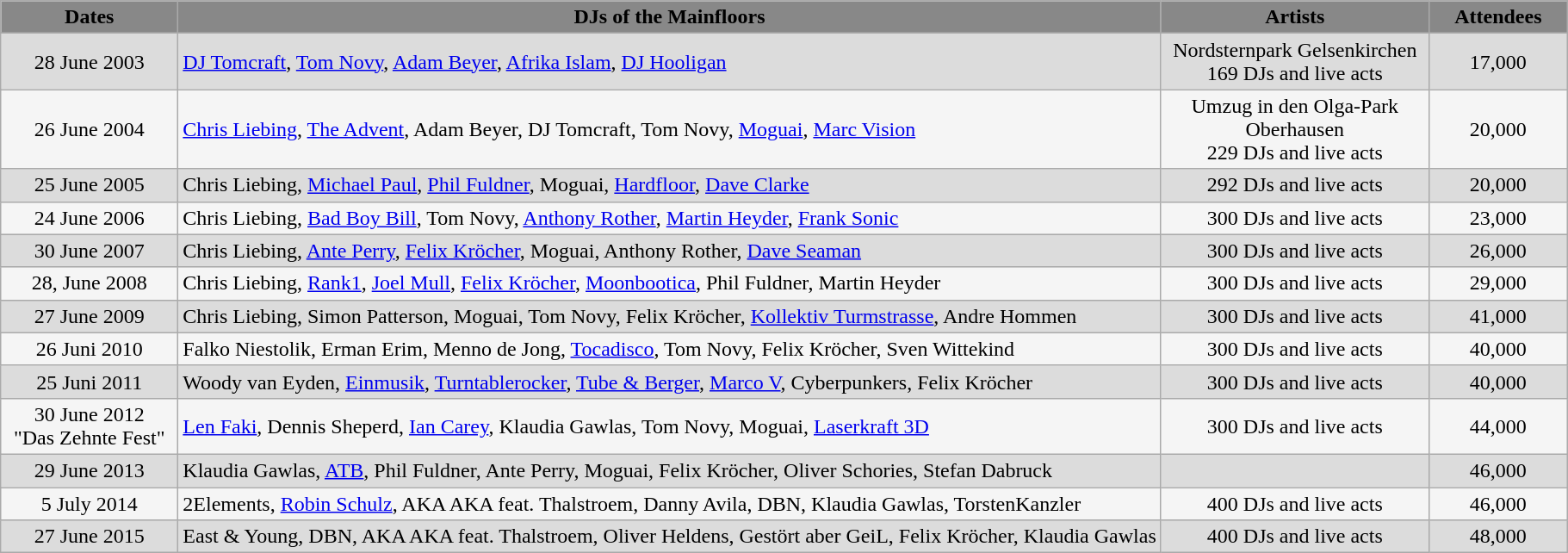<table class="wikitable">
<tr>
<th style="background-color:#888888" width="130"><span> Dates</span></th>
<th style="background-color:#888888"><span> DJs of the Mainfloors</span></th>
<th style="background-color:#888888" width="200"><span> Artists</span></th>
<th style="background-color:#888888" width="100"><span> Attendees</span></th>
</tr>
<tr>
</tr>
<tr bgcolor="#DCDCDC">
<td align="center">28 June 2003</td>
<td><a href='#'>DJ Tomcraft</a>, <a href='#'>Tom Novy</a>, <a href='#'>Adam Beyer</a>, <a href='#'>Afrika Islam</a>, <a href='#'>DJ Hooligan</a></td>
<td align="center">Nordsternpark Gelsenkirchen<br>169 DJs and live acts</td>
<td align="center">17,000</td>
</tr>
<tr bgcolor="#F5F5F5">
<td align="center">26 June 2004</td>
<td><a href='#'>Chris Liebing</a>, <a href='#'>The Advent</a>, Adam Beyer, DJ Tomcraft, Tom Novy, <a href='#'>Moguai</a>, <a href='#'>Marc Vision</a></td>
<td align="center">Umzug in den Olga-Park Oberhausen<br>229 DJs and live acts</td>
<td align="center">20,000</td>
</tr>
<tr bgcolor="#DCDCDC">
<td align="center">25 June 2005</td>
<td>Chris Liebing, <a href='#'>Michael Paul</a>, <a href='#'>Phil Fuldner</a>, Moguai, <a href='#'>Hardfloor</a>, <a href='#'>Dave Clarke</a></td>
<td align="center">292 DJs and live acts</td>
<td align="center">20,000</td>
</tr>
<tr bgcolor="#F5F5F5">
<td align="center">24 June 2006</td>
<td>Chris Liebing, <a href='#'>Bad Boy Bill</a>, Tom Novy, <a href='#'>Anthony Rother</a>, <a href='#'>Martin Heyder</a>, <a href='#'>Frank Sonic</a></td>
<td align="center">300 DJs and live acts</td>
<td align="center">23,000</td>
</tr>
<tr bgcolor="#DCDCDC">
<td align="center">30 June 2007</td>
<td>Chris Liebing, <a href='#'>Ante Perry</a>, <a href='#'>Felix Kröcher</a>, Moguai, Anthony Rother, <a href='#'>Dave Seaman</a></td>
<td align="center">300 DJs and live acts</td>
<td align="center">26,000</td>
</tr>
<tr bgcolor="#F5F5F5">
<td align="center">28, June 2008</td>
<td>Chris Liebing, <a href='#'>Rank1</a>, <a href='#'>Joel Mull</a>, <a href='#'>Felix Kröcher</a>, <a href='#'>Moonbootica</a>, Phil Fuldner, Martin Heyder</td>
<td align="center">300 DJs and live acts</td>
<td align="center">29,000</td>
</tr>
<tr bgcolor="#DCDCDC">
<td align="center">27 June 2009</td>
<td>Chris Liebing, Simon Patterson, Moguai, Tom Novy, Felix Kröcher, <a href='#'>Kollektiv Turmstrasse</a>, Andre Hommen</td>
<td align="center">300 DJs and live acts</td>
<td align="center">41,000</td>
</tr>
<tr bgcolor="#F5F5F5">
<td align="center">26 Juni 2010</td>
<td>Falko Niestolik, Erman Erim, Menno de Jong, <a href='#'>Tocadisco</a>, Tom Novy, Felix Kröcher, Sven Wittekind</td>
<td align="center">300 DJs and live acts</td>
<td align="center">40,000</td>
</tr>
<tr bgcolor="#DCDCDC">
<td align="center">25 Juni 2011</td>
<td>Woody van Eyden, <a href='#'>Einmusik</a>, <a href='#'>Turntablerocker</a>, <a href='#'>Tube & Berger</a>, <a href='#'>Marco V</a>, Cyberpunkers, Felix Kröcher</td>
<td align="center">300 DJs and live acts</td>
<td align="center">40,000</td>
</tr>
<tr bgcolor="#F5F5F5">
<td align="center">30 June 2012<br>"Das Zehnte Fest"</td>
<td><a href='#'>Len Faki</a>, Dennis Sheperd, <a href='#'>Ian Carey</a>, Klaudia Gawlas, Tom Novy, Moguai, <a href='#'>Laserkraft 3D</a></td>
<td align="center">300 DJs and live acts</td>
<td align="center">44,000</td>
</tr>
<tr bgcolor="#DCDCDC">
<td align="center">29 June 2013</td>
<td>Klaudia Gawlas, <a href='#'>ATB</a>, Phil Fuldner, Ante Perry, Moguai, Felix Kröcher, Oliver Schories, Stefan Dabruck</td>
<td align="center"></td>
<td align="center">46,000</td>
</tr>
<tr bgcolor="#F5F5F5">
<td align="center">5 July 2014</td>
<td>2Elements, <a href='#'>Robin Schulz</a>, AKA AKA feat. Thalstroem, Danny Avila, DBN, Klaudia Gawlas, TorstenKanzler</td>
<td align="center">400 DJs and live acts</td>
<td align="center">46,000</td>
</tr>
<tr bgcolor="#DCDCDC">
<td align="center">27 June 2015</td>
<td>East & Young, DBN, AKA AKA feat. Thalstroem, Oliver Heldens, Gestört aber GeiL, Felix Kröcher, Klaudia Gawlas</td>
<td align="center">400 DJs and live acts</td>
<td align="center">48,000</td>
</tr>
</table>
